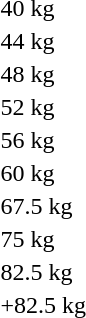<table>
<tr>
<td>40 kg<br></td>
<td></td>
<td></td>
<td></td>
</tr>
<tr>
<td>44 kg<br></td>
<td></td>
<td></td>
<td></td>
</tr>
<tr>
<td>48 kg<br></td>
<td></td>
<td></td>
<td></td>
</tr>
<tr>
<td>52 kg<br></td>
<td></td>
<td></td>
<td></td>
</tr>
<tr>
<td>56 kg<br></td>
<td></td>
<td></td>
<td></td>
</tr>
<tr>
<td>60 kg<br></td>
<td></td>
<td></td>
<td></td>
</tr>
<tr>
<td>67.5 kg<br></td>
<td></td>
<td></td>
<td></td>
</tr>
<tr>
<td>75 kg<br></td>
<td></td>
<td></td>
<td></td>
</tr>
<tr>
<td>82.5 kg<br></td>
<td></td>
<td></td>
<td></td>
</tr>
<tr>
<td>+82.5 kg<br></td>
<td></td>
<td></td>
<td></td>
</tr>
</table>
